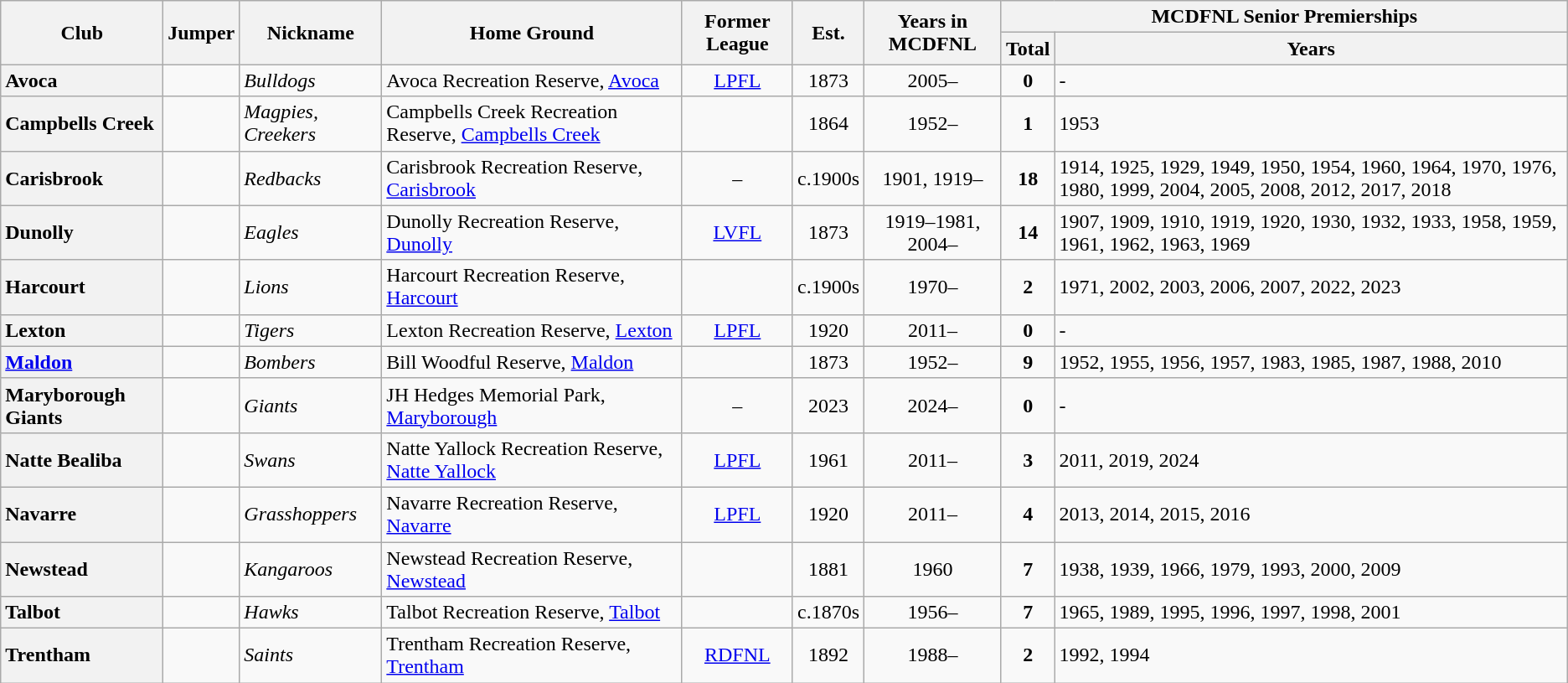<table class="wikitable sortable">
<tr>
<th rowspan="2">Club</th>
<th rowspan="2">Jumper</th>
<th rowspan="2">Nickname</th>
<th rowspan="2">Home Ground</th>
<th rowspan="2">Former League</th>
<th rowspan="2">Est.</th>
<th rowspan="2">Years in MCDFNL</th>
<th colspan="2">MCDFNL Senior Premierships</th>
</tr>
<tr>
<th>Total</th>
<th>Years</th>
</tr>
<tr>
<th style="text-align:left">Avoca</th>
<td></td>
<td><em>Bulldogs</em></td>
<td>Avoca Recreation Reserve, <a href='#'>Avoca</a></td>
<td align="center"><a href='#'>LPFL</a></td>
<td align="center">1873</td>
<td align="center">2005–</td>
<td align="center"><strong>0</strong></td>
<td>-</td>
</tr>
<tr>
<th style="text-align:left">Campbells Creek</th>
<td></td>
<td><em>Magpies, Creekers</em></td>
<td>Campbells Creek Recreation Reserve, <a href='#'>Campbells Creek</a></td>
<td align="center"></td>
<td align="center">1864</td>
<td align="center">1952–</td>
<td align="center"><strong>1</strong></td>
<td>1953</td>
</tr>
<tr>
<th style="text-align:left">Carisbrook</th>
<td></td>
<td><em>Redbacks</em></td>
<td>Carisbrook Recreation Reserve, <a href='#'>Carisbrook</a></td>
<td align="center">–</td>
<td align="center">c.1900s</td>
<td align="center">1901, 1919–</td>
<td align="center"><strong>18</strong></td>
<td>1914, 1925, 1929, 1949, 1950, 1954, 1960, 1964, 1970, 1976, 1980, 1999, 2004, 2005, 2008, 2012, 2017, 2018</td>
</tr>
<tr>
<th style="text-align:left">Dunolly</th>
<td></td>
<td><em>Eagles</em></td>
<td>Dunolly Recreation Reserve, <a href='#'>Dunolly</a></td>
<td align="center"><a href='#'>LVFL</a></td>
<td align="center">1873</td>
<td align="center">1919–1981, 2004–</td>
<td align="center"><strong>14</strong></td>
<td>1907, 1909, 1910, 1919, 1920, 1930, 1932, 1933, 1958, 1959, 1961, 1962, 1963, 1969</td>
</tr>
<tr>
<th style="text-align:left">Harcourt</th>
<td></td>
<td><em>Lions</em></td>
<td>Harcourt Recreation Reserve, <a href='#'>Harcourt</a></td>
<td align="center"></td>
<td align="center">c.1900s</td>
<td align="center">1970–</td>
<td align="center"><strong>2</strong></td>
<td>1971, 2002, 2003, 2006, 2007, 2022, 2023</td>
</tr>
<tr>
<th style="text-align:left">Lexton</th>
<td></td>
<td><em>Tigers</em></td>
<td>Lexton Recreation Reserve, <a href='#'>Lexton</a></td>
<td align="center"><a href='#'>LPFL</a></td>
<td align="center">1920</td>
<td align="center">2011–</td>
<td align="center"><strong>0</strong></td>
<td>-</td>
</tr>
<tr>
<th style="text-align:left"><a href='#'>Maldon</a></th>
<td></td>
<td><em>Bombers</em></td>
<td>Bill Woodful Reserve, <a href='#'>Maldon</a></td>
<td align="center"></td>
<td align="center">1873</td>
<td align="center">1952–</td>
<td align="center"><strong>9</strong></td>
<td>1952, 1955, 1956, 1957, 1983, 1985, 1987, 1988, 2010</td>
</tr>
<tr>
<th style="text-align:left">Maryborough Giants</th>
<td></td>
<td><em>Giants</em></td>
<td>JH Hedges Memorial Park, <a href='#'>Maryborough</a></td>
<td align="center">–</td>
<td align="center">2023</td>
<td align="center">2024–</td>
<td align="center"><strong>0</strong></td>
<td>-</td>
</tr>
<tr>
<th style="text-align:left">Natte Bealiba</th>
<td></td>
<td><em>Swans</em></td>
<td>Natte Yallock Recreation Reserve, <a href='#'>Natte Yallock</a></td>
<td align="center"><a href='#'>LPFL</a></td>
<td align="center">1961</td>
<td align="center">2011–</td>
<td align="center"><strong>3</strong></td>
<td>2011, 2019, 2024</td>
</tr>
<tr>
<th style="text-align:left">Navarre</th>
<td></td>
<td><em>Grasshoppers</em></td>
<td>Navarre Recreation Reserve, <a href='#'>Navarre</a></td>
<td align="center"><a href='#'>LPFL</a></td>
<td align="center">1920</td>
<td align="center">2011–</td>
<td align="center"><strong>4</strong></td>
<td>2013, 2014, 2015, 2016</td>
</tr>
<tr>
<th style="text-align:left">Newstead</th>
<td></td>
<td><em>Kangaroos</em></td>
<td>Newstead Recreation Reserve, <a href='#'>Newstead</a></td>
<td align="center"></td>
<td align="center">1881</td>
<td align="center">1960</td>
<td align="center"><strong>7</strong></td>
<td>1938, 1939, 1966, 1979, 1993, 2000, 2009</td>
</tr>
<tr>
<th style="text-align:left">Talbot</th>
<td></td>
<td><em>Hawks</em></td>
<td>Talbot Recreation Reserve, <a href='#'>Talbot</a></td>
<td align="center"></td>
<td align="center">c.1870s</td>
<td align="center">1956–</td>
<td align="center"><strong>7</strong></td>
<td>1965, 1989, 1995, 1996, 1997, 1998, 2001</td>
</tr>
<tr>
<th style="text-align:left">Trentham</th>
<td></td>
<td><em>Saints</em></td>
<td>Trentham Recreation Reserve, <a href='#'>Trentham</a></td>
<td align="center"><a href='#'>RDFNL</a></td>
<td align="center">1892</td>
<td align="center">1988–</td>
<td align="center"><strong>2</strong></td>
<td>1992, 1994</td>
</tr>
</table>
